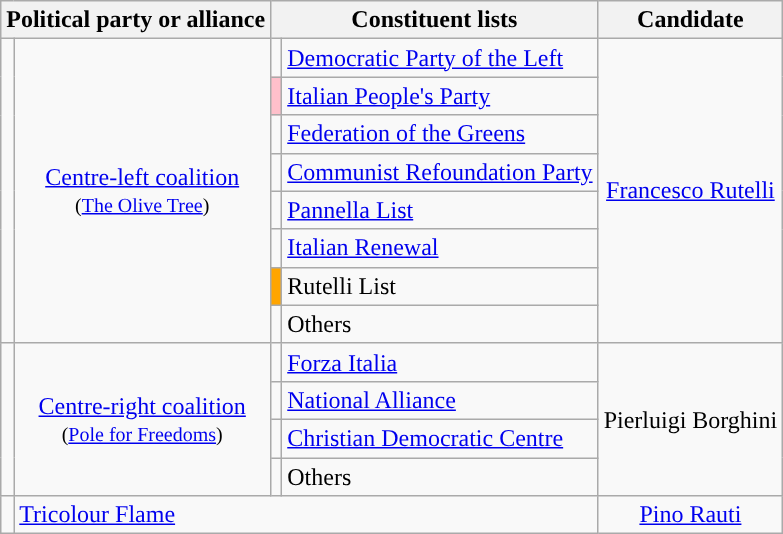<table class=wikitable style="text-align:left">
<tr>
<th colspan=2>Political party or alliance</th>
<th colspan=2>Constituent lists</th>
<th>Candidate</th>
</tr>
<tr>
<td rowspan=8 style="background-color:"></td>
<td rowspan=8 style="text-align:center;"><a href='#'>Centre-left coalition</a><br><small>(<a href='#'>The Olive Tree</a>)</small></td>
<td></td>
<td style="text-align:left;"><a href='#'>Democratic Party of the Left</a></td>
<td rowspan=8 style="text-align:center;"><a href='#'>Francesco Rutelli</a></td>
</tr>
<tr>
<td bgcolor=pink></td>
<td style="text-align:left;"><a href='#'>Italian People's Party</a></td>
</tr>
<tr>
<td></td>
<td style="text-align:left;"><a href='#'>Federation of the Greens</a></td>
</tr>
<tr>
<td></td>
<td style="text-align:left;"><a href='#'>Communist Refoundation Party</a></td>
</tr>
<tr>
<td></td>
<td style="text-align:left;"><a href='#'>Pannella List</a></td>
</tr>
<tr>
<td></td>
<td style="text-align:left;"><a href='#'>Italian Renewal</a></td>
</tr>
<tr>
<td bgcolor=#FFA500></td>
<td style="text-align=left;">Rutelli List</td>
</tr>
<tr>
<td></td>
<td style="text-align:left;">Others</td>
</tr>
<tr>
<td rowspan=4 style="background-color:"></td>
<td rowspan=4 style="text-align:center;"><a href='#'>Centre-right coalition</a><br><small>(<a href='#'>Pole for Freedoms</a>)</small></td>
<td></td>
<td style="text-align:left;"><a href='#'>Forza Italia</a></td>
<td rowspan=4 style="text-align:center;">Pierluigi Borghini</td>
</tr>
<tr>
<td></td>
<td style="text-align:left;"><a href='#'>National Alliance</a></td>
</tr>
<tr>
<td></td>
<td style="text-align:left;"><a href='#'>Christian Democratic Centre</a></td>
</tr>
<tr>
<td></td>
<td style="text-align:left;">Others</td>
</tr>
<tr>
<td style="background-color:"></td>
<td colspan=3  style="text-align:left;"><a href='#'>Tricolour Flame</a></td>
<td style="text-align:center;"><a href='#'>Pino Rauti</a></td>
</tr>
</table>
